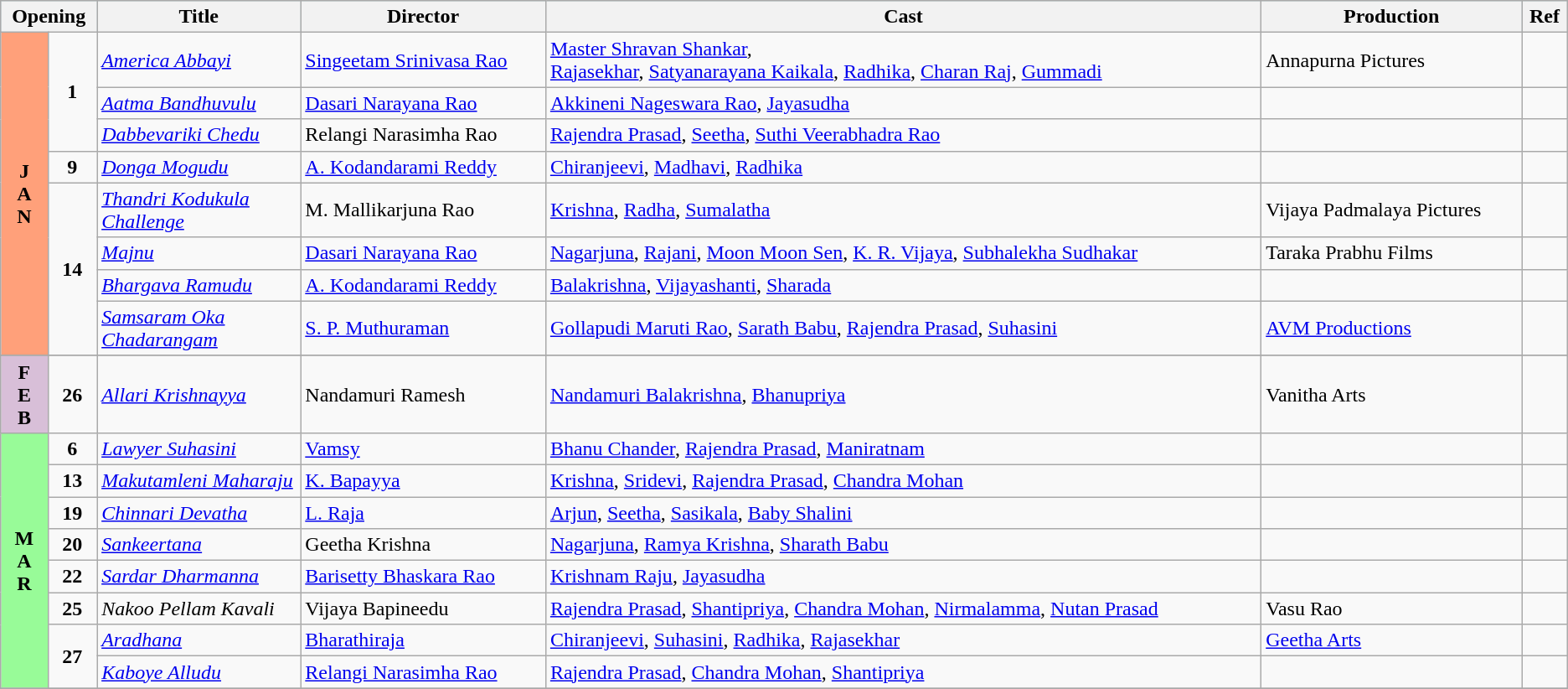<table class="wikitable">
<tr style="background:#b0e0e6; text-align:center;">
<th colspan="2">Opening</th>
<th style="width:13%;">Title</th>
<th>Director</th>
<th>Cast</th>
<th>Production</th>
<th>Ref</th>
</tr>
<tr January!>
<td rowspan="8"   style="text-align:center; background:#ffa07a; textcolor:#000;"><strong>J<br>A<br>N</strong></td>
<td rowspan=3 style="text-align:center;"><strong>1</strong></td>
<td><em><a href='#'>America Abbayi</a></em></td>
<td><a href='#'>Singeetam Srinivasa Rao</a></td>
<td><a href='#'>Master Shravan Shankar</a>,<br><a href='#'>Rajasekhar</a>, <a href='#'>Satyanarayana Kaikala</a>, <a href='#'>Radhika</a>, <a href='#'>Charan Raj</a>, <a href='#'>Gummadi</a></td>
<td>Annapurna Pictures</td>
<td></td>
</tr>
<tr>
<td><em><a href='#'>Aatma Bandhuvulu</a></em></td>
<td><a href='#'>Dasari Narayana Rao</a></td>
<td><a href='#'>Akkineni Nageswara Rao</a>, <a href='#'>Jayasudha</a></td>
<td></td>
<td></td>
</tr>
<tr>
<td><em><a href='#'>Dabbevariki Chedu</a></em></td>
<td>Relangi Narasimha Rao</td>
<td><a href='#'>Rajendra Prasad</a>, <a href='#'>Seetha</a>, <a href='#'>Suthi Veerabhadra Rao</a></td>
<td></td>
<td></td>
</tr>
<tr>
<td style="text-align:center;"><strong>9</strong></td>
<td><em><a href='#'>Donga Mogudu</a> </em></td>
<td><a href='#'>A. Kodandarami Reddy</a></td>
<td><a href='#'>Chiranjeevi</a>, <a href='#'>Madhavi</a>, <a href='#'>Radhika</a></td>
<td></td>
<td></td>
</tr>
<tr>
<td rowspan=4 style="text-align:center;"><strong>14</strong></td>
<td><em><a href='#'>Thandri Kodukula Challenge</a></em></td>
<td>M. Mallikarjuna Rao</td>
<td><a href='#'>Krishna</a>, <a href='#'>Radha</a>, <a href='#'>Sumalatha</a></td>
<td>Vijaya Padmalaya Pictures</td>
<td></td>
</tr>
<tr>
<td><em><a href='#'>Majnu</a></em></td>
<td><a href='#'>Dasari Narayana Rao</a></td>
<td><a href='#'>Nagarjuna</a>, <a href='#'>Rajani</a>, <a href='#'>Moon Moon Sen</a>, <a href='#'>K. R. Vijaya</a>, <a href='#'>Subhalekha Sudhakar</a></td>
<td>Taraka Prabhu Films</td>
<td></td>
</tr>
<tr>
<td><em><a href='#'>Bhargava Ramudu</a></em></td>
<td><a href='#'>A. Kodandarami Reddy</a></td>
<td><a href='#'>Balakrishna</a>, <a href='#'>Vijayashanti</a>, <a href='#'>Sharada</a></td>
<td></td>
<td></td>
</tr>
<tr>
<td><em><a href='#'>Samsaram Oka Chadarangam</a></em></td>
<td><a href='#'>S. P. Muthuraman</a></td>
<td><a href='#'>Gollapudi Maruti Rao</a>, <a href='#'>Sarath Babu</a>, <a href='#'>Rajendra Prasad</a>, <a href='#'>Suhasini</a></td>
<td><a href='#'>AVM Productions</a></td>
<td></td>
</tr>
<tr>
</tr>
<tr February!>
<td rowspan="1"   style="text-align:center; background:thistle; textcolor:#000;"><strong>F<br>E<br>B</strong></td>
<td style="text-align:center;"><strong>26</strong></td>
<td><em><a href='#'>Allari Krishnayya</a></em></td>
<td>Nandamuri Ramesh</td>
<td><a href='#'>Nandamuri Balakrishna</a>, <a href='#'>Bhanupriya</a></td>
<td>Vanitha Arts</td>
<td></td>
</tr>
<tr March!>
<td rowspan="8"   style="text-align:center; background:#98fb98; textcolor:#000;"><strong>M<br>A<br>R</strong></td>
<td style="text-align:center;"><strong>6</strong></td>
<td><em><a href='#'>Lawyer Suhasini</a></em></td>
<td><a href='#'>Vamsy</a></td>
<td><a href='#'>Bhanu Chander</a>, <a href='#'>Rajendra Prasad</a>, <a href='#'>Maniratnam</a></td>
<td></td>
<td></td>
</tr>
<tr>
<td style="text-align:center;"><strong>13</strong></td>
<td><em><a href='#'>Makutamleni Maharaju</a></em></td>
<td><a href='#'>K. Bapayya</a></td>
<td><a href='#'>Krishna</a>, <a href='#'>Sridevi</a>, <a href='#'>Rajendra Prasad</a>, <a href='#'>Chandra Mohan</a></td>
<td></td>
<td></td>
</tr>
<tr>
<td style="text-align:center;"><strong>19</strong></td>
<td><em><a href='#'>Chinnari Devatha</a></em></td>
<td><a href='#'>L. Raja</a></td>
<td><a href='#'>Arjun</a>, <a href='#'>Seetha</a>, <a href='#'>Sasikala</a>, <a href='#'>Baby Shalini</a></td>
<td></td>
<td></td>
</tr>
<tr>
<td style="text-align:center;"><strong>20</strong></td>
<td><em><a href='#'>Sankeertana</a></em></td>
<td>Geetha Krishna</td>
<td><a href='#'>Nagarjuna</a>, <a href='#'>Ramya Krishna</a>, <a href='#'>Sharath Babu</a></td>
<td></td>
<td></td>
</tr>
<tr>
<td style="text-align:center;"><strong>22</strong></td>
<td><em><a href='#'>Sardar Dharmanna</a></em></td>
<td><a href='#'>Barisetty Bhaskara Rao</a></td>
<td><a href='#'>Krishnam Raju</a>, <a href='#'>Jayasudha</a></td>
<td></td>
<td></td>
</tr>
<tr>
<td style="text-align:center;"><strong>25</strong></td>
<td><em>Nakoo Pellam Kavali</em></td>
<td>Vijaya Bapineedu</td>
<td><a href='#'>Rajendra Prasad</a>, <a href='#'>Shantipriya</a>, <a href='#'>Chandra Mohan</a>, <a href='#'>Nirmalamma</a>, <a href='#'>Nutan Prasad</a></td>
<td>Vasu Rao</td>
<td></td>
</tr>
<tr>
<td rowspan=2 style="text-align:center;"><strong>27</strong></td>
<td><em><a href='#'>Aradhana</a></em></td>
<td><a href='#'>Bharathiraja</a></td>
<td><a href='#'>Chiranjeevi</a>, <a href='#'>Suhasini</a>, <a href='#'>Radhika</a>, <a href='#'>Rajasekhar</a></td>
<td><a href='#'>Geetha Arts</a></td>
<td></td>
</tr>
<tr>
<td><em><a href='#'>Kaboye Alludu</a></em></td>
<td><a href='#'>Relangi Narasimha Rao</a></td>
<td><a href='#'>Rajendra Prasad</a>, <a href='#'>Chandra Mohan</a>, <a href='#'>Shantipriya</a></td>
<td></td>
<td></td>
</tr>
<tr>
</tr>
</table>
